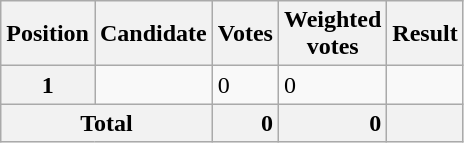<table class="wikitable sortable">
<tr>
<th scope="col">Position</th>
<th scope="col">Candidate</th>
<th scope="col">Votes</th>
<th scope="col">Weighted<br>votes</th>
<th scope="col">Result</th>
</tr>
<tr>
<th scope="row">1</th>
<td></td>
<td>0</td>
<td>0</td>
<td></td>
</tr>
<tr class="sortbottom">
<th scope="row" colspan="2">Total</th>
<th style="text-align:right">0</th>
<th style="text-align:right">0</th>
<th></th>
</tr>
</table>
